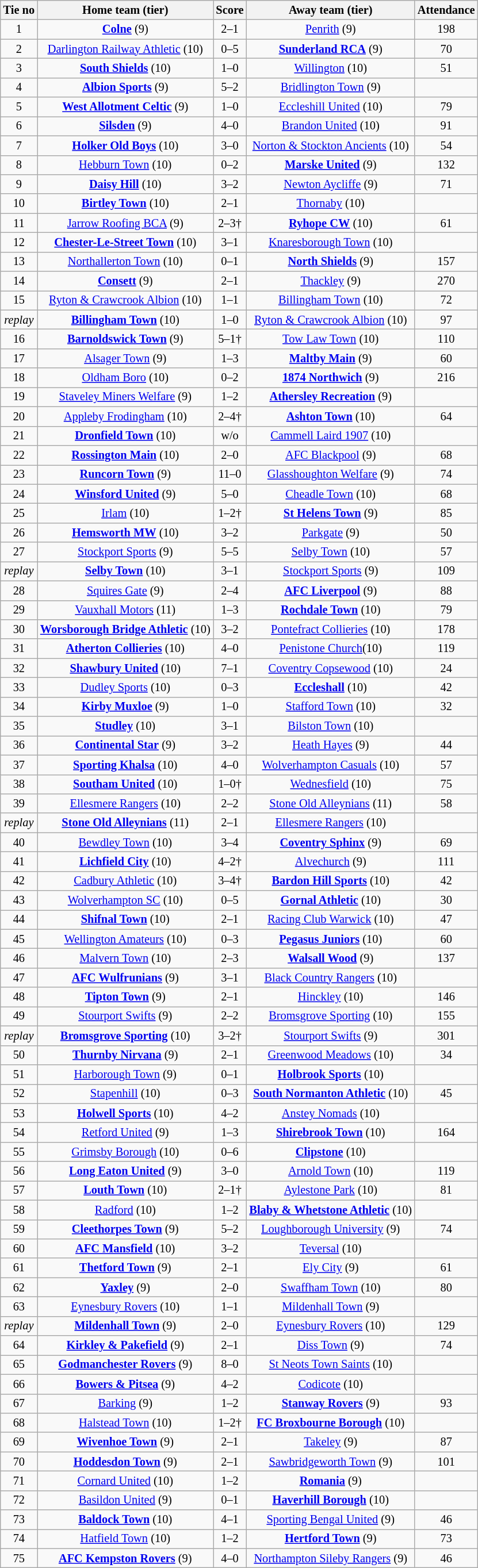<table class="wikitable" style="text-align: center; font-size:85%">
<tr>
<th>Tie no</th>
<th>Home team (tier)</th>
<th>Score</th>
<th>Away team (tier)</th>
<th>Attendance</th>
</tr>
<tr>
<td>1</td>
<td><strong><a href='#'>Colne</a></strong> (9)</td>
<td>2–1</td>
<td><a href='#'>Penrith</a> (9)</td>
<td>198</td>
</tr>
<tr>
<td>2</td>
<td><a href='#'>Darlington Railway Athletic</a> (10)</td>
<td>0–5</td>
<td><strong><a href='#'>Sunderland RCA</a></strong> (9)</td>
<td>70</td>
</tr>
<tr>
<td>3</td>
<td><strong><a href='#'>South Shields</a></strong> (10)</td>
<td>1–0</td>
<td><a href='#'>Willington</a> (10)</td>
<td>51</td>
</tr>
<tr>
<td>4</td>
<td><strong><a href='#'>Albion Sports</a></strong> (9)</td>
<td>5–2</td>
<td><a href='#'>Bridlington Town</a> (9)</td>
<td></td>
</tr>
<tr>
<td>5</td>
<td><strong><a href='#'>West Allotment Celtic</a></strong> (9)</td>
<td>1–0</td>
<td><a href='#'>Eccleshill United</a> (10)</td>
<td>79</td>
</tr>
<tr>
<td>6</td>
<td><strong><a href='#'>Silsden</a></strong> (9)</td>
<td>4–0</td>
<td><a href='#'>Brandon United</a> (10)</td>
<td>91</td>
</tr>
<tr>
<td>7</td>
<td><strong><a href='#'>Holker Old Boys</a></strong> (10)</td>
<td>3–0</td>
<td><a href='#'>Norton & Stockton Ancients</a> (10)</td>
<td>54</td>
</tr>
<tr>
<td>8</td>
<td><a href='#'>Hebburn Town</a> (10)</td>
<td>0–2</td>
<td><strong><a href='#'>Marske United</a></strong> (9)</td>
<td>132</td>
</tr>
<tr>
<td>9</td>
<td><strong><a href='#'>Daisy Hill</a></strong> (10)</td>
<td>3–2</td>
<td><a href='#'>Newton Aycliffe</a> (9)</td>
<td>71</td>
</tr>
<tr>
<td>10</td>
<td><strong><a href='#'>Birtley Town</a></strong> (10)</td>
<td>2–1</td>
<td><a href='#'>Thornaby</a> (10)</td>
<td></td>
</tr>
<tr>
<td>11</td>
<td><a href='#'>Jarrow Roofing BCA</a> (9)</td>
<td>2–3†</td>
<td><strong><a href='#'>Ryhope CW</a></strong> (10)</td>
<td>61</td>
</tr>
<tr>
<td>12</td>
<td><strong><a href='#'>Chester-Le-Street Town</a></strong> (10)</td>
<td>3–1</td>
<td><a href='#'>Knaresborough Town</a> (10)</td>
<td></td>
</tr>
<tr>
<td>13</td>
<td><a href='#'>Northallerton Town</a> (10)</td>
<td>0–1</td>
<td><strong><a href='#'>North Shields</a></strong> (9)</td>
<td>157</td>
</tr>
<tr>
<td>14</td>
<td><strong><a href='#'>Consett</a></strong> (9)</td>
<td>2–1</td>
<td><a href='#'>Thackley</a> (9)</td>
<td>270</td>
</tr>
<tr>
<td>15</td>
<td><a href='#'>Ryton & Crawcrook Albion</a> (10)</td>
<td>1–1</td>
<td><a href='#'>Billingham Town</a> (10)</td>
<td>72</td>
</tr>
<tr>
<td><em>replay</em></td>
<td><strong><a href='#'>Billingham Town</a></strong> (10)</td>
<td>1–0</td>
<td><a href='#'>Ryton & Crawcrook Albion</a> (10)</td>
<td>97</td>
</tr>
<tr>
<td>16</td>
<td><strong><a href='#'>Barnoldswick Town</a></strong> (9)</td>
<td>5–1†</td>
<td><a href='#'>Tow Law Town</a> (10)</td>
<td>110</td>
</tr>
<tr>
<td>17</td>
<td><a href='#'>Alsager Town</a> (9)</td>
<td>1–3</td>
<td><strong><a href='#'>Maltby Main</a></strong> (9)</td>
<td>60</td>
</tr>
<tr>
<td>18</td>
<td><a href='#'>Oldham Boro</a> (10)</td>
<td>0–2</td>
<td><strong><a href='#'>1874 Northwich</a></strong> (9)</td>
<td>216</td>
</tr>
<tr>
<td>19</td>
<td><a href='#'>Staveley Miners Welfare</a> (9)</td>
<td>1–2</td>
<td><strong><a href='#'>Athersley Recreation</a></strong> (9)</td>
<td></td>
</tr>
<tr>
<td>20</td>
<td><a href='#'>Appleby Frodingham</a> (10)</td>
<td>2–4†</td>
<td><strong><a href='#'>Ashton Town</a></strong> (10)</td>
<td>64</td>
</tr>
<tr>
<td>21</td>
<td><strong><a href='#'>Dronfield Town</a></strong> (10)</td>
<td>w/o</td>
<td><a href='#'>Cammell Laird 1907</a> (10)</td>
<td></td>
</tr>
<tr>
<td>22</td>
<td><strong><a href='#'>Rossington Main</a></strong> (10)</td>
<td>2–0</td>
<td><a href='#'>AFC Blackpool</a> (9)</td>
<td>68</td>
</tr>
<tr>
<td>23</td>
<td><strong><a href='#'>Runcorn Town</a></strong> (9)</td>
<td>11–0</td>
<td><a href='#'>Glasshoughton Welfare</a> (9)</td>
<td>74</td>
</tr>
<tr>
<td>24</td>
<td><strong><a href='#'>Winsford United</a></strong> (9)</td>
<td>5–0</td>
<td><a href='#'>Cheadle Town</a> (10)</td>
<td>68</td>
</tr>
<tr>
<td>25</td>
<td><a href='#'>Irlam</a> (10)</td>
<td>1–2†</td>
<td><strong><a href='#'>St Helens Town</a></strong> (9)</td>
<td>85</td>
</tr>
<tr>
<td>26</td>
<td><strong><a href='#'>Hemsworth MW</a></strong> (10)</td>
<td>3–2</td>
<td><a href='#'>Parkgate</a> (9)</td>
<td>50</td>
</tr>
<tr>
<td>27</td>
<td><a href='#'>Stockport Sports</a> (9)</td>
<td>5–5</td>
<td><a href='#'>Selby Town</a> (10)</td>
<td>57</td>
</tr>
<tr>
<td><em>replay</em></td>
<td><strong><a href='#'>Selby Town</a></strong> (10)</td>
<td>3–1</td>
<td><a href='#'>Stockport Sports</a> (9)</td>
<td>109</td>
</tr>
<tr>
<td>28</td>
<td><a href='#'>Squires Gate</a> (9)</td>
<td>2–4</td>
<td><strong><a href='#'>AFC Liverpool</a></strong> (9)</td>
<td>88</td>
</tr>
<tr>
<td>29</td>
<td><a href='#'>Vauxhall Motors</a> (11)</td>
<td>1–3</td>
<td><strong><a href='#'>Rochdale Town</a></strong> (10)</td>
<td>79</td>
</tr>
<tr>
<td>30</td>
<td><strong><a href='#'>Worsborough Bridge Athletic</a></strong> (10)</td>
<td>3–2</td>
<td><a href='#'>Pontefract Collieries</a> (10)</td>
<td>178</td>
</tr>
<tr>
<td>31</td>
<td><strong><a href='#'>Atherton Collieries</a></strong> (10)</td>
<td>4–0</td>
<td><a href='#'>Penistone Church</a>(10)</td>
<td>119</td>
</tr>
<tr>
<td>32</td>
<td><strong><a href='#'>Shawbury United</a></strong> (10)</td>
<td>7–1</td>
<td><a href='#'>Coventry Copsewood</a> (10)</td>
<td>24</td>
</tr>
<tr>
<td>33</td>
<td><a href='#'>Dudley Sports</a> (10)</td>
<td>0–3</td>
<td><strong><a href='#'>Eccleshall</a></strong> (10)</td>
<td>42</td>
</tr>
<tr>
<td>34</td>
<td><strong><a href='#'>Kirby Muxloe</a></strong> (9)</td>
<td>1–0</td>
<td><a href='#'>Stafford Town</a> (10)</td>
<td>32</td>
</tr>
<tr>
<td>35</td>
<td><strong><a href='#'>Studley</a></strong> (10)</td>
<td>3–1</td>
<td><a href='#'>Bilston Town</a> (10)</td>
<td></td>
</tr>
<tr>
<td>36</td>
<td><strong><a href='#'>Continental Star</a></strong> (9)</td>
<td>3–2</td>
<td><a href='#'>Heath Hayes</a> (9)</td>
<td>44</td>
</tr>
<tr>
<td>37</td>
<td><strong><a href='#'>Sporting Khalsa</a></strong> (10)</td>
<td>4–0</td>
<td><a href='#'>Wolverhampton Casuals</a> (10)</td>
<td>57</td>
</tr>
<tr>
<td>38</td>
<td><strong><a href='#'>Southam United</a></strong> (10)</td>
<td>1–0†</td>
<td><a href='#'>Wednesfield</a> (10)</td>
<td>75</td>
</tr>
<tr>
<td>39</td>
<td><a href='#'>Ellesmere Rangers</a> (10)</td>
<td>2–2</td>
<td><a href='#'>Stone Old Alleynians</a> (11)</td>
<td>58</td>
</tr>
<tr>
<td><em>replay</em></td>
<td><strong><a href='#'>Stone Old Alleynians</a></strong> (11)</td>
<td>2–1</td>
<td><a href='#'>Ellesmere Rangers</a> (10)</td>
<td></td>
</tr>
<tr>
<td>40</td>
<td><a href='#'>Bewdley Town</a> (10)</td>
<td>3–4</td>
<td><strong><a href='#'>Coventry Sphinx</a></strong> (9)</td>
<td>69</td>
</tr>
<tr>
<td>41</td>
<td><strong><a href='#'>Lichfield City</a></strong> (10)</td>
<td>4–2†</td>
<td><a href='#'>Alvechurch</a> (9)</td>
<td>111</td>
</tr>
<tr>
<td>42</td>
<td><a href='#'>Cadbury Athletic</a> (10)</td>
<td>3–4†</td>
<td><strong><a href='#'>Bardon Hill Sports</a></strong> (10)</td>
<td>42</td>
</tr>
<tr>
<td>43</td>
<td><a href='#'>Wolverhampton SC</a> (10)</td>
<td>0–5</td>
<td><strong><a href='#'>Gornal Athletic</a></strong> (10)</td>
<td>30</td>
</tr>
<tr>
<td>44</td>
<td><strong><a href='#'>Shifnal Town</a></strong> (10)</td>
<td>2–1</td>
<td><a href='#'>Racing Club Warwick</a> (10)</td>
<td>47</td>
</tr>
<tr>
<td>45</td>
<td><a href='#'>Wellington Amateurs</a> (10)</td>
<td>0–3</td>
<td><strong><a href='#'>Pegasus Juniors</a></strong> (10)</td>
<td>60</td>
</tr>
<tr>
<td>46</td>
<td><a href='#'>Malvern Town</a> (10)</td>
<td>2–3</td>
<td><strong><a href='#'>Walsall Wood</a></strong> (9)</td>
<td>137</td>
</tr>
<tr>
<td>47</td>
<td><strong><a href='#'>AFC Wulfrunians</a></strong> (9)</td>
<td>3–1</td>
<td><a href='#'>Black Country Rangers</a> (10)</td>
<td></td>
</tr>
<tr>
<td>48</td>
<td><strong><a href='#'>Tipton Town</a></strong> (9)</td>
<td>2–1</td>
<td><a href='#'>Hinckley</a> (10)</td>
<td>146</td>
</tr>
<tr>
<td>49</td>
<td><a href='#'>Stourport Swifts</a> (9)</td>
<td>2–2</td>
<td><a href='#'>Bromsgrove Sporting</a> (10)</td>
<td>155</td>
</tr>
<tr>
<td><em>replay</em></td>
<td><strong><a href='#'>Bromsgrove Sporting</a></strong> (10)</td>
<td>3–2†</td>
<td><a href='#'>Stourport Swifts</a> (9)</td>
<td>301</td>
</tr>
<tr>
<td>50</td>
<td><strong><a href='#'>Thurnby Nirvana</a></strong> (9)</td>
<td>2–1</td>
<td><a href='#'>Greenwood Meadows</a> (10)</td>
<td>34</td>
</tr>
<tr>
<td>51</td>
<td><a href='#'>Harborough Town</a> (9)</td>
<td>0–1</td>
<td><strong><a href='#'>Holbrook Sports</a></strong> (10)</td>
<td></td>
</tr>
<tr>
<td>52</td>
<td><a href='#'>Stapenhill</a> (10)</td>
<td>0–3</td>
<td><strong><a href='#'>South Normanton Athletic</a></strong> (10)</td>
<td>45</td>
</tr>
<tr>
<td>53</td>
<td><strong><a href='#'>Holwell Sports</a></strong> (10)</td>
<td>4–2</td>
<td><a href='#'>Anstey Nomads</a> (10)</td>
<td></td>
</tr>
<tr>
<td>54</td>
<td><a href='#'>Retford United</a> (9)</td>
<td>1–3</td>
<td><strong><a href='#'>Shirebrook Town</a></strong> (10)</td>
<td>164</td>
</tr>
<tr>
<td>55</td>
<td><a href='#'>Grimsby Borough</a> (10)</td>
<td>0–6</td>
<td><strong><a href='#'>Clipstone</a></strong> (10)</td>
<td></td>
</tr>
<tr>
<td>56</td>
<td><strong><a href='#'>Long Eaton United</a></strong> (9)</td>
<td>3–0</td>
<td><a href='#'>Arnold Town</a> (10)</td>
<td>119</td>
</tr>
<tr>
<td>57</td>
<td><strong><a href='#'>Louth Town</a></strong> (10)</td>
<td>2–1†</td>
<td><a href='#'>Aylestone Park</a> (10)</td>
<td>81</td>
</tr>
<tr>
<td>58</td>
<td><a href='#'>Radford</a> (10)</td>
<td>1–2</td>
<td><strong><a href='#'>Blaby & Whetstone Athletic</a></strong> (10)</td>
<td></td>
</tr>
<tr>
<td>59</td>
<td><strong><a href='#'>Cleethorpes Town</a></strong> (9)</td>
<td>5–2</td>
<td><a href='#'>Loughborough University</a> (9)</td>
<td>74</td>
</tr>
<tr>
<td>60</td>
<td><strong><a href='#'>AFC Mansfield</a></strong> (10)</td>
<td>3–2</td>
<td><a href='#'>Teversal</a> (10)</td>
<td></td>
</tr>
<tr>
<td>61</td>
<td><strong><a href='#'>Thetford Town</a></strong> (9)</td>
<td>2–1</td>
<td><a href='#'>Ely City</a> (9)</td>
<td>61</td>
</tr>
<tr>
<td>62</td>
<td><strong><a href='#'>Yaxley</a></strong> (9)</td>
<td>2–0</td>
<td><a href='#'>Swaffham Town</a> (10)</td>
<td>80</td>
</tr>
<tr>
<td>63</td>
<td><a href='#'>Eynesbury Rovers</a> (10)</td>
<td>1–1</td>
<td><a href='#'>Mildenhall Town</a> (9)</td>
<td></td>
</tr>
<tr>
<td><em>replay</em></td>
<td><strong><a href='#'>Mildenhall Town</a></strong> (9)</td>
<td>2–0</td>
<td><a href='#'>Eynesbury Rovers</a> (10)</td>
<td>129</td>
</tr>
<tr>
<td>64</td>
<td><strong><a href='#'>Kirkley & Pakefield</a></strong> (9)</td>
<td>2–1</td>
<td><a href='#'>Diss Town</a> (9)</td>
<td>74</td>
</tr>
<tr>
<td>65</td>
<td><strong><a href='#'>Godmanchester Rovers</a></strong> (9)</td>
<td>8–0</td>
<td><a href='#'>St Neots Town Saints</a> (10)</td>
<td></td>
</tr>
<tr>
<td>66</td>
<td><strong><a href='#'>Bowers & Pitsea</a></strong> (9)</td>
<td>4–2</td>
<td><a href='#'>Codicote</a> (10)</td>
<td></td>
</tr>
<tr>
<td>67</td>
<td><a href='#'>Barking</a> (9)</td>
<td>1–2</td>
<td><strong><a href='#'>Stanway Rovers</a></strong> (9)</td>
<td>93</td>
</tr>
<tr>
<td>68</td>
<td><a href='#'>Halstead Town</a> (10)</td>
<td>1–2†</td>
<td><strong><a href='#'>FC Broxbourne Borough</a></strong> (10)</td>
<td></td>
</tr>
<tr>
<td>69</td>
<td><strong><a href='#'>Wivenhoe Town</a></strong> (9)</td>
<td>2–1</td>
<td><a href='#'>Takeley</a> (9)</td>
<td>87</td>
</tr>
<tr>
<td>70</td>
<td><strong><a href='#'>Hoddesdon Town</a></strong> (9)</td>
<td>2–1</td>
<td><a href='#'>Sawbridgeworth Town</a> (9)</td>
<td>101</td>
</tr>
<tr>
<td>71</td>
<td><a href='#'>Cornard United</a> (10)</td>
<td>1–2</td>
<td><strong><a href='#'>Romania</a></strong> (9)</td>
<td></td>
</tr>
<tr>
<td>72</td>
<td><a href='#'>Basildon United</a> (9)</td>
<td>0–1</td>
<td><strong><a href='#'>Haverhill Borough</a></strong> (10)</td>
<td></td>
</tr>
<tr>
<td>73</td>
<td><strong><a href='#'>Baldock Town</a></strong> (10)</td>
<td>4–1</td>
<td><a href='#'>Sporting Bengal United</a> (9)</td>
<td>46</td>
</tr>
<tr>
<td>74</td>
<td><a href='#'>Hatfield Town</a> (10)</td>
<td>1–2</td>
<td><strong><a href='#'>Hertford Town</a></strong> (9)</td>
<td>73</td>
</tr>
<tr>
<td>75</td>
<td><strong><a href='#'>AFC Kempston Rovers</a></strong> (9)</td>
<td>4–0</td>
<td><a href='#'>Northampton Sileby Rangers</a> (9)</td>
<td>46</td>
</tr>
</table>
